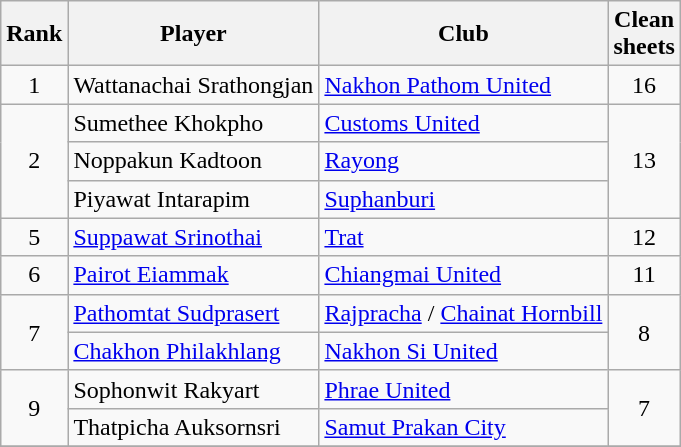<table class="wikitable" style="text-align:center">
<tr>
<th>Rank</th>
<th>Player</th>
<th>Club</th>
<th>Clean<br>sheets</th>
</tr>
<tr>
<td>1</td>
<td align="left"> Wattanachai Srathongjan</td>
<td align="left"><a href='#'>Nakhon Pathom United</a></td>
<td>16</td>
</tr>
<tr>
<td rowspan="3">2</td>
<td align="left"> Sumethee Khokpho</td>
<td align="left"><a href='#'>Customs United</a></td>
<td rowspan="3">13</td>
</tr>
<tr>
<td align="left"> Noppakun Kadtoon</td>
<td align="left"><a href='#'>Rayong</a></td>
</tr>
<tr>
<td align="left"> Piyawat Intarapim</td>
<td align="left"><a href='#'>Suphanburi</a></td>
</tr>
<tr>
<td>5</td>
<td align="left"> <a href='#'>Suppawat Srinothai</a></td>
<td align="left"><a href='#'>Trat</a></td>
<td>12</td>
</tr>
<tr>
<td>6</td>
<td align="left"> <a href='#'>Pairot Eiammak</a></td>
<td align="left"><a href='#'>Chiangmai United</a></td>
<td>11</td>
</tr>
<tr>
<td rowspan="2">7</td>
<td align="left"> <a href='#'>Pathomtat Sudprasert</a></td>
<td align="left"><a href='#'>Rajpracha</a> / <a href='#'>Chainat Hornbill</a></td>
<td rowspan="2">8</td>
</tr>
<tr>
<td align="left"> <a href='#'>Chakhon Philakhlang</a></td>
<td align="left"><a href='#'>Nakhon Si United</a></td>
</tr>
<tr>
<td rowspan="2">9</td>
<td align="left"> Sophonwit Rakyart</td>
<td align="left"><a href='#'>Phrae United</a></td>
<td rowspan="2">7</td>
</tr>
<tr>
<td align="left"> Thatpicha Auksornsri</td>
<td align="left"><a href='#'>Samut Prakan City</a></td>
</tr>
<tr>
</tr>
</table>
